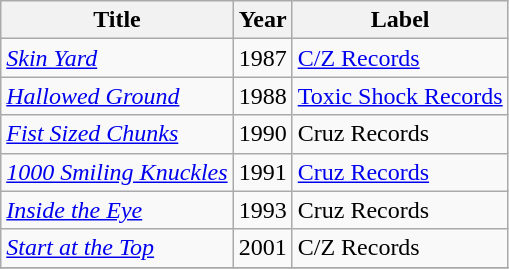<table class="wikitable">
<tr>
<th>Title</th>
<th>Year</th>
<th>Label</th>
</tr>
<tr>
<td><em><a href='#'>Skin Yard</a></em></td>
<td>1987</td>
<td><a href='#'>C/Z Records</a></td>
</tr>
<tr>
<td><em><a href='#'>Hallowed Ground</a></em></td>
<td>1988</td>
<td><a href='#'>Toxic Shock Records</a></td>
</tr>
<tr>
<td><em><a href='#'>Fist Sized Chunks</a></em></td>
<td>1990</td>
<td>Cruz Records</td>
</tr>
<tr>
<td><em><a href='#'>1000 Smiling Knuckles</a></em></td>
<td>1991</td>
<td><a href='#'>Cruz Records</a></td>
</tr>
<tr>
<td><em><a href='#'>Inside the Eye</a></em></td>
<td>1993</td>
<td>Cruz Records</td>
</tr>
<tr>
<td><em><a href='#'>Start at the Top</a></em></td>
<td>2001</td>
<td>C/Z Records</td>
</tr>
<tr>
</tr>
</table>
